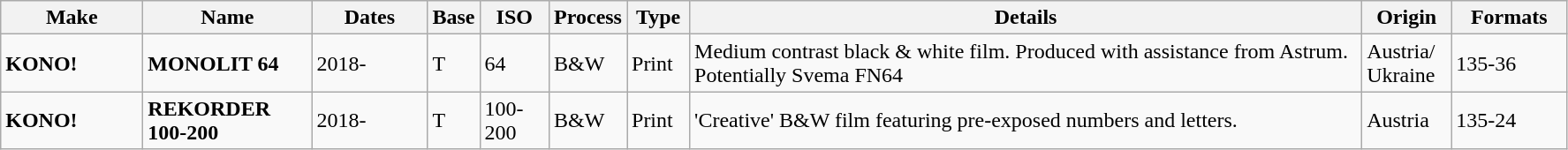<table class="wikitable">
<tr>
<th scope="col" style="width: 100px;">Make</th>
<th scope="col" style="width: 120px;">Name</th>
<th scope="col" style="width: 80px;">Dates</th>
<th scope="col" style="width: 30px;">Base</th>
<th scope="col" style="width: 45px;">ISO</th>
<th scope="col" style="width: 40px;">Process</th>
<th scope="col" style="width: 40px;">Type</th>
<th scope="col" style="width: 500px;">Details</th>
<th scope="col" style="width: 60px;">Origin</th>
<th scope="col" style="width: 80px;">Formats</th>
</tr>
<tr>
<td><strong>KONO!</strong></td>
<td><strong>MONOLIT 64</strong></td>
<td>2018-</td>
<td>T</td>
<td>64</td>
<td>B&W</td>
<td>Print</td>
<td>Medium contrast black & white film. Produced with assistance from Astrum. Potentially Svema FN64</td>
<td>Austria/ Ukraine</td>
<td>135-36</td>
</tr>
<tr>
<td><strong>KONO!</strong></td>
<td><strong>REKORDER 100-200</strong></td>
<td>2018-</td>
<td>T</td>
<td>100-200</td>
<td>B&W</td>
<td>Print</td>
<td>'Creative' B&W film featuring pre-exposed numbers and letters.</td>
<td>Austria</td>
<td>135-24</td>
</tr>
</table>
